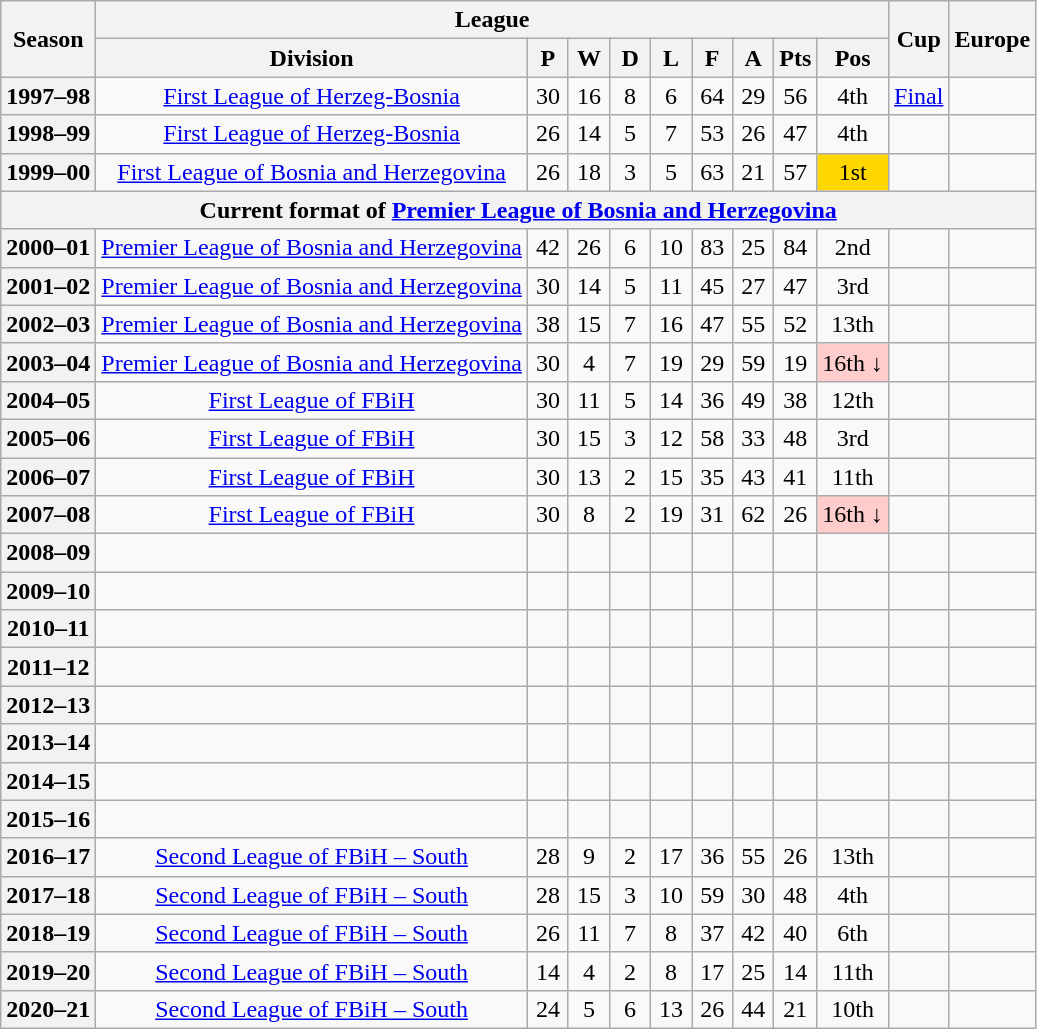<table class="wikitable" style="text-align: center">
<tr>
<th rowspan="2">Season</th>
<th colspan="9">League</th>
<th rowspan="2">Cup</th>
<th rowspan="2">Europe</th>
</tr>
<tr>
<th>Division</th>
<th width="20">P</th>
<th width="20">W</th>
<th width="20">D</th>
<th width="20">L</th>
<th width="20">F</th>
<th width="20">A</th>
<th width="20">Pts</th>
<th>Pos</th>
</tr>
<tr>
<th>1997–98</th>
<td><a href='#'>First League of Herzeg-Bosnia</a></td>
<td>30</td>
<td>16</td>
<td>8</td>
<td>6</td>
<td>64</td>
<td>29</td>
<td>56</td>
<td>4th</td>
<td><a href='#'>Final</a></td>
</tr>
<tr>
<th>1998–99</th>
<td><a href='#'>First League of Herzeg-Bosnia</a></td>
<td>26</td>
<td>14</td>
<td>5</td>
<td>7</td>
<td>53</td>
<td>26</td>
<td>47</td>
<td>4th</td>
<td></td>
<td></td>
</tr>
<tr>
<th>1999–00</th>
<td><a href='#'>First League of Bosnia and Herzegovina</a></td>
<td>26</td>
<td>18</td>
<td>3</td>
<td>5</td>
<td>63</td>
<td>21</td>
<td>57</td>
<td bgcolor=gold>1st</td>
<td></td>
<td></td>
</tr>
<tr>
<th colspan="15">Current format of <a href='#'>Premier League of Bosnia and Herzegovina</a></th>
</tr>
<tr>
<th>2000–01</th>
<td><a href='#'>Premier League of Bosnia and Herzegovina</a></td>
<td>42</td>
<td>26</td>
<td>6</td>
<td>10</td>
<td>83</td>
<td>25</td>
<td>84</td>
<td>2nd</td>
<td></td>
<td></td>
</tr>
<tr>
<th>2001–02</th>
<td><a href='#'>Premier League of Bosnia and Herzegovina</a></td>
<td>30</td>
<td>14</td>
<td>5</td>
<td>11</td>
<td>45</td>
<td>27</td>
<td>47</td>
<td>3rd</td>
<td></td>
<td></td>
</tr>
<tr>
<th>2002–03</th>
<td><a href='#'>Premier League of Bosnia and Herzegovina</a></td>
<td>38</td>
<td>15</td>
<td>7</td>
<td>16</td>
<td>47</td>
<td>55</td>
<td>52</td>
<td>13th</td>
<td></td>
<td></td>
</tr>
<tr>
<th>2003–04</th>
<td><a href='#'>Premier League of Bosnia and Herzegovina</a></td>
<td>30</td>
<td>4</td>
<td>7</td>
<td>19</td>
<td>29</td>
<td>59</td>
<td>19</td>
<td bgcolor=#FFCCCC>16th ↓</td>
<td></td>
<td></td>
</tr>
<tr>
<th>2004–05</th>
<td><a href='#'>First League of FBiH</a></td>
<td>30</td>
<td>11</td>
<td>5</td>
<td>14</td>
<td>36</td>
<td>49</td>
<td>38</td>
<td>12th</td>
<td></td>
<td></td>
</tr>
<tr>
<th>2005–06</th>
<td><a href='#'>First League of FBiH</a></td>
<td>30</td>
<td>15</td>
<td>3</td>
<td>12</td>
<td>58</td>
<td>33</td>
<td>48</td>
<td>3rd</td>
<td></td>
<td></td>
</tr>
<tr>
<th>2006–07</th>
<td><a href='#'>First League of FBiH</a></td>
<td>30</td>
<td>13</td>
<td>2</td>
<td>15</td>
<td>35</td>
<td>43</td>
<td>41</td>
<td>11th</td>
<td></td>
<td></td>
</tr>
<tr>
<th>2007–08</th>
<td><a href='#'>First League of FBiH</a></td>
<td>30</td>
<td>8</td>
<td>2</td>
<td>19</td>
<td>31</td>
<td>62</td>
<td>26</td>
<td bgcolor=#FFCCCC>16th ↓</td>
<td></td>
<td></td>
</tr>
<tr>
<th>2008–09</th>
<td></td>
<td></td>
<td></td>
<td></td>
<td></td>
<td></td>
<td></td>
<td></td>
<td></td>
<td></td>
<td></td>
</tr>
<tr>
<th>2009–10</th>
<td></td>
<td></td>
<td></td>
<td></td>
<td></td>
<td></td>
<td></td>
<td></td>
<td></td>
<td></td>
<td></td>
</tr>
<tr>
<th>2010–11</th>
<td></td>
<td></td>
<td></td>
<td></td>
<td></td>
<td></td>
<td></td>
<td></td>
<td></td>
<td></td>
<td></td>
</tr>
<tr>
<th>2011–12</th>
<td></td>
<td></td>
<td></td>
<td></td>
<td></td>
<td></td>
<td></td>
<td></td>
<td></td>
<td></td>
<td></td>
</tr>
<tr>
<th>2012–13</th>
<td></td>
<td></td>
<td></td>
<td></td>
<td></td>
<td></td>
<td></td>
<td></td>
<td></td>
<td></td>
<td></td>
</tr>
<tr>
<th>2013–14</th>
<td></td>
<td></td>
<td></td>
<td></td>
<td></td>
<td></td>
<td></td>
<td></td>
<td></td>
<td></td>
<td></td>
</tr>
<tr>
<th>2014–15</th>
<td></td>
<td></td>
<td></td>
<td></td>
<td></td>
<td></td>
<td></td>
<td></td>
<td></td>
<td></td>
<td></td>
</tr>
<tr>
<th>2015–16</th>
<td></td>
<td></td>
<td></td>
<td></td>
<td></td>
<td></td>
<td></td>
<td></td>
<td></td>
<td></td>
<td></td>
</tr>
<tr>
<th>2016–17</th>
<td><a href='#'>Second League of FBiH – South</a></td>
<td>28</td>
<td>9</td>
<td>2</td>
<td>17</td>
<td>36</td>
<td>55</td>
<td>26</td>
<td>13th</td>
<td></td>
<td></td>
</tr>
<tr>
<th>2017–18</th>
<td><a href='#'>Second League of FBiH – South</a></td>
<td>28</td>
<td>15</td>
<td>3</td>
<td>10</td>
<td>59</td>
<td>30</td>
<td>48</td>
<td>4th</td>
<td></td>
<td></td>
</tr>
<tr>
<th>2018–19</th>
<td><a href='#'>Second League of FBiH – South</a></td>
<td>26</td>
<td>11</td>
<td>7</td>
<td>8</td>
<td>37</td>
<td>42</td>
<td>40</td>
<td>6th</td>
<td></td>
<td></td>
</tr>
<tr>
<th>2019–20</th>
<td><a href='#'>Second League of FBiH – South</a></td>
<td>14</td>
<td>4</td>
<td>2</td>
<td>8</td>
<td>17</td>
<td>25</td>
<td>14</td>
<td>11th</td>
<td></td>
<td></td>
</tr>
<tr>
<th>2020–21</th>
<td><a href='#'>Second League of FBiH – South</a></td>
<td>24</td>
<td>5</td>
<td>6</td>
<td>13</td>
<td>26</td>
<td>44</td>
<td>21</td>
<td>10th</td>
<td></td>
<td></td>
</tr>
</table>
